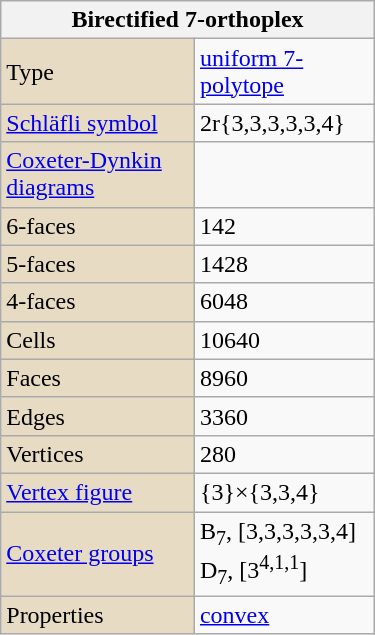<table class="wikitable" align="right" style="margin-left:10px" width="250">
<tr>
<th bgcolor=#e7dcc3 colspan=2>Birectified 7-orthoplex</th>
</tr>
<tr>
<td bgcolor=#e7dcc3>Type</td>
<td><a href='#'>uniform 7-polytope</a></td>
</tr>
<tr>
<td bgcolor=#e7dcc3><a href='#'>Schläfli symbol</a></td>
<td>2r{3,3,3,3,3,4}</td>
</tr>
<tr>
<td bgcolor=#e7dcc3><a href='#'>Coxeter-Dynkin diagrams</a></td>
<td><br></td>
</tr>
<tr>
<td bgcolor=#e7dcc3>6-faces</td>
<td>142</td>
</tr>
<tr>
<td bgcolor=#e7dcc3>5-faces</td>
<td>1428</td>
</tr>
<tr>
<td bgcolor=#e7dcc3>4-faces</td>
<td>6048</td>
</tr>
<tr>
<td bgcolor=#e7dcc3>Cells</td>
<td>10640</td>
</tr>
<tr>
<td bgcolor=#e7dcc3>Faces</td>
<td>8960</td>
</tr>
<tr>
<td bgcolor=#e7dcc3>Edges</td>
<td>3360</td>
</tr>
<tr>
<td bgcolor=#e7dcc3>Vertices</td>
<td>280</td>
</tr>
<tr>
<td bgcolor=#e7dcc3><a href='#'>Vertex figure</a></td>
<td>{3}×{3,3,4}</td>
</tr>
<tr>
<td bgcolor=#e7dcc3><a href='#'>Coxeter groups</a></td>
<td>B<sub>7</sub>, [3,3,3,3,3,4]<br>D<sub>7</sub>, [3<sup>4,1,1</sup>]</td>
</tr>
<tr>
<td bgcolor=#e7dcc3>Properties</td>
<td><a href='#'>convex</a></td>
</tr>
</table>
